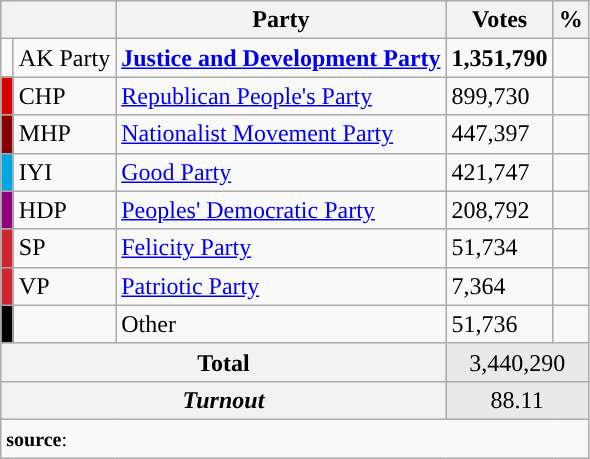<table class="wikitable">
<tr>
<th colspan="2" align="center"></th>
<th align="center">Party</th>
<th align="center">Votes</th>
<th align="center">%</th>
</tr>
<tr align="left">
<td></td>
<td>AK Party</td>
<td><strong><a href='#'>Justice and Development Party</a></strong></td>
<td><strong>1,351,790</strong></td>
<td><strong></strong></td>
</tr>
<tr align="left">
<td bgcolor="#d50000" width="1"></td>
<td>CHP</td>
<td><a href='#'>Republican People's Party</a></td>
<td>899,730</td>
<td></td>
</tr>
<tr align="left">
<td bgcolor="#870000" width="1"></td>
<td>MHP</td>
<td><a href='#'>Nationalist Movement Party</a></td>
<td>447,397</td>
<td></td>
</tr>
<tr align="left">
<td bgcolor="#01A7E1" width="1"></td>
<td>IYI</td>
<td><a href='#'>Good Party</a></td>
<td>421,747</td>
<td></td>
</tr>
<tr align="left">
<td bgcolor="#91007B" width="1"></td>
<td>HDP</td>
<td><a href='#'>Peoples' Democratic Party</a></td>
<td>208,792</td>
<td></td>
</tr>
<tr align="left">
<td bgcolor="#D02433" width="1"></td>
<td>SP</td>
<td><a href='#'>Felicity Party</a></td>
<td>51,734</td>
<td></td>
</tr>
<tr align="left">
<td bgcolor="#D02433" width="1"></td>
<td>VP</td>
<td><a href='#'>Patriotic Party</a></td>
<td>7,364</td>
<td></td>
</tr>
<tr align="left">
<td bgcolor=" " width="1"></td>
<td></td>
<td>Other</td>
<td>51,736</td>
<td></td>
</tr>
<tr align="left" style="background-color:#E9E9E9">
<th colspan="3" align="center"><strong>Total</strong></th>
<td colspan="5" align="center">3,440,290</td>
</tr>
<tr align="left" style="background-color:#E9E9E9">
<th colspan="3" align="center"><em>Turnout</em></th>
<td colspan="5" align="center">88.11</td>
</tr>
<tr>
<td colspan="9" align="left"><small><strong>source</strong>: </small></td>
</tr>
</table>
